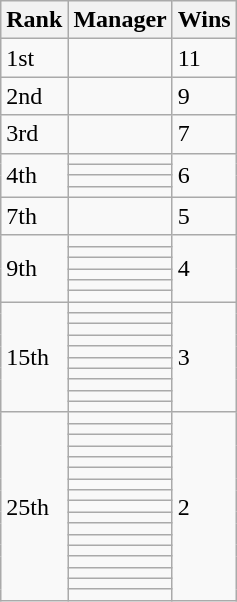<table class="wikitable">
<tr>
<th>Rank</th>
<th>Manager</th>
<th>Wins</th>
</tr>
<tr>
<td rowspan="1">1st</td>
<td> </td>
<td rowspan="1">11</td>
</tr>
<tr>
<td rowspan="1">2nd</td>
<td> </td>
<td rowspan="1">9</td>
</tr>
<tr>
<td rowspan="1">3rd</td>
<td> </td>
<td rowspan="1">7</td>
</tr>
<tr>
<td rowspan="4">4th</td>
<td> </td>
<td rowspan="4">6</td>
</tr>
<tr>
<td> </td>
</tr>
<tr>
<td> </td>
</tr>
<tr>
<td> </td>
</tr>
<tr>
<td rowspan="1">7th</td>
<td> </td>
<td rowspan="1">5</td>
</tr>
<tr>
<td rowspan="6">9th</td>
<td> </td>
<td rowspan="6">4</td>
</tr>
<tr>
<td> </td>
</tr>
<tr>
<td> </td>
</tr>
<tr>
<td> </td>
</tr>
<tr>
<td> </td>
</tr>
<tr>
<td> </td>
</tr>
<tr>
<td rowspan="10">15th</td>
<td> </td>
<td rowspan="10">3</td>
</tr>
<tr>
<td> </td>
</tr>
<tr>
<td> </td>
</tr>
<tr>
<td> </td>
</tr>
<tr>
<td> </td>
</tr>
<tr>
<td> </td>
</tr>
<tr>
<td> </td>
</tr>
<tr>
<td> </td>
</tr>
<tr>
<td> </td>
</tr>
<tr>
<td> </td>
</tr>
<tr>
<td rowspan="17">25th</td>
<td> </td>
<td rowspan="17">2</td>
</tr>
<tr>
<td> </td>
</tr>
<tr>
<td> </td>
</tr>
<tr>
<td> </td>
</tr>
<tr>
<td> </td>
</tr>
<tr>
<td> </td>
</tr>
<tr>
<td> </td>
</tr>
<tr>
<td> </td>
</tr>
<tr>
<td> </td>
</tr>
<tr>
<td> </td>
</tr>
<tr>
<td> </td>
</tr>
<tr>
<td> </td>
</tr>
<tr>
<td> </td>
</tr>
<tr>
<td> </td>
</tr>
<tr>
<td> </td>
</tr>
<tr>
<td> </td>
</tr>
<tr>
<td> </td>
</tr>
</table>
